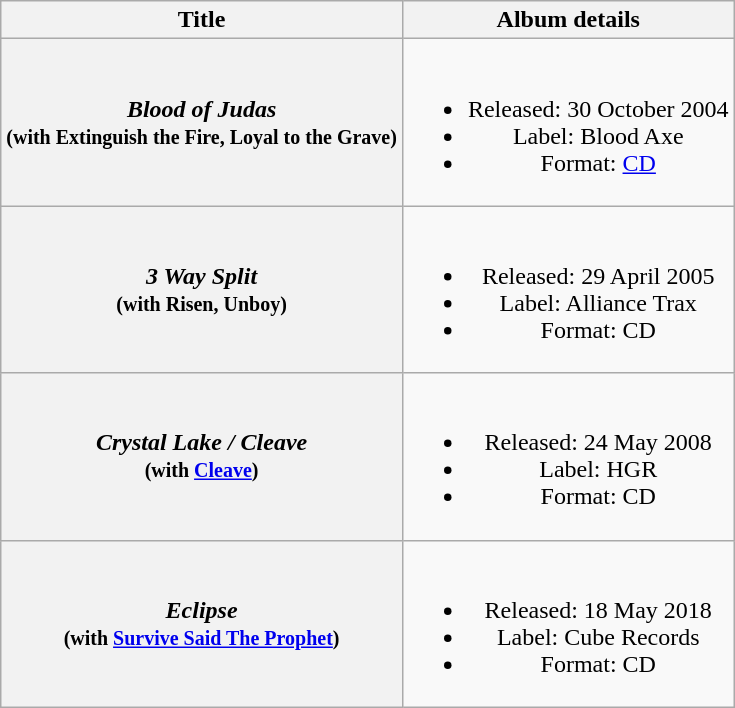<table class="wikitable plainrowheaders" style="text-align:center;">
<tr>
<th rowspan="1">Title</th>
<th rowspan="1">Album details</th>
</tr>
<tr>
<th scope="row"><em>Blood of Judas</em><br><small>(with Extinguish the Fire, Loyal to the Grave)</small></th>
<td><br><ul><li>Released: 30 October 2004</li><li>Label: Blood Axe</li><li>Format: <a href='#'>CD</a></li></ul></td>
</tr>
<tr>
<th scope="row"><em>3 Way Split</em><br><small>(with Risen, Unboy)</small></th>
<td><br><ul><li>Released: 29 April 2005</li><li>Label: Alliance Trax</li><li>Format: CD</li></ul></td>
</tr>
<tr>
<th scope="row"><em>Crystal Lake / Cleave</em><br><small>(with <a href='#'>Cleave</a>)</small></th>
<td><br><ul><li>Released: 24 May 2008</li><li>Label: HGR</li><li>Format: CD</li></ul></td>
</tr>
<tr>
<th scope="row"><em>Eclipse</em><br><small>(with <a href='#'>Survive Said The Prophet</a>)</small></th>
<td><br><ul><li>Released: 18 May 2018</li><li>Label: Cube Records</li><li>Format: CD</li></ul></td>
</tr>
</table>
